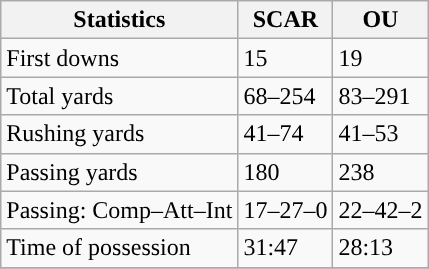<table class="wikitable" style="float: left;">
<tr>
<th>Statistics</th>
<th>SCAR</th>
<th>OU</th>
</tr>
<tr>
<td>First downs</td>
<td>15</td>
<td>19</td>
</tr>
<tr>
<td>Total yards</td>
<td>68–254</td>
<td>83–291</td>
</tr>
<tr>
<td>Rushing yards</td>
<td>41–74</td>
<td>41–53</td>
</tr>
<tr>
<td>Passing yards</td>
<td>180</td>
<td>238</td>
</tr>
<tr>
<td>Passing: Comp–Att–Int</td>
<td>17–27–0</td>
<td>22–42–2</td>
</tr>
<tr>
<td>Time of possession</td>
<td>31:47</td>
<td>28:13</td>
</tr>
<tr>
</tr>
</table>
